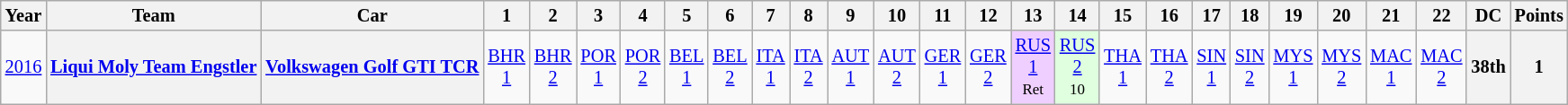<table class="wikitable" style="text-align:center; font-size:85%">
<tr>
<th>Year</th>
<th>Team</th>
<th>Car</th>
<th>1</th>
<th>2</th>
<th>3</th>
<th>4</th>
<th>5</th>
<th>6</th>
<th>7</th>
<th>8</th>
<th>9</th>
<th>10</th>
<th>11</th>
<th>12</th>
<th>13</th>
<th>14</th>
<th>15</th>
<th>16</th>
<th>17</th>
<th>18</th>
<th>19</th>
<th>20</th>
<th>21</th>
<th>22</th>
<th>DC</th>
<th>Points</th>
</tr>
<tr>
<td><a href='#'>2016</a></td>
<th><a href='#'>Liqui Moly Team Engstler</a></th>
<th><a href='#'>Volkswagen Golf GTI TCR</a></th>
<td><a href='#'>BHR<br>1</a></td>
<td><a href='#'>BHR<br>2</a></td>
<td><a href='#'>POR<br>1</a></td>
<td><a href='#'>POR<br>2</a></td>
<td><a href='#'>BEL<br>1</a></td>
<td><a href='#'>BEL<br>2</a></td>
<td><a href='#'>ITA<br>1</a></td>
<td><a href='#'>ITA<br>2</a></td>
<td><a href='#'>AUT<br>1</a></td>
<td><a href='#'>AUT<br>2</a></td>
<td><a href='#'>GER<br>1</a></td>
<td><a href='#'>GER<br>2</a></td>
<td style="background:#EFCFFF;"><a href='#'>RUS<br>1</a><br><small>Ret</small></td>
<td style="background:#DFFFDF;"><a href='#'>RUS<br>2</a><br><small>10</small></td>
<td><a href='#'>THA<br>1</a></td>
<td><a href='#'>THA<br>2</a></td>
<td><a href='#'>SIN<br>1</a></td>
<td><a href='#'>SIN<br>2</a></td>
<td><a href='#'>MYS<br>1</a></td>
<td><a href='#'>MYS<br>2</a></td>
<td><a href='#'>MAC<br>1</a></td>
<td><a href='#'>MAC<br>2</a></td>
<th>38th</th>
<th>1</th>
</tr>
</table>
